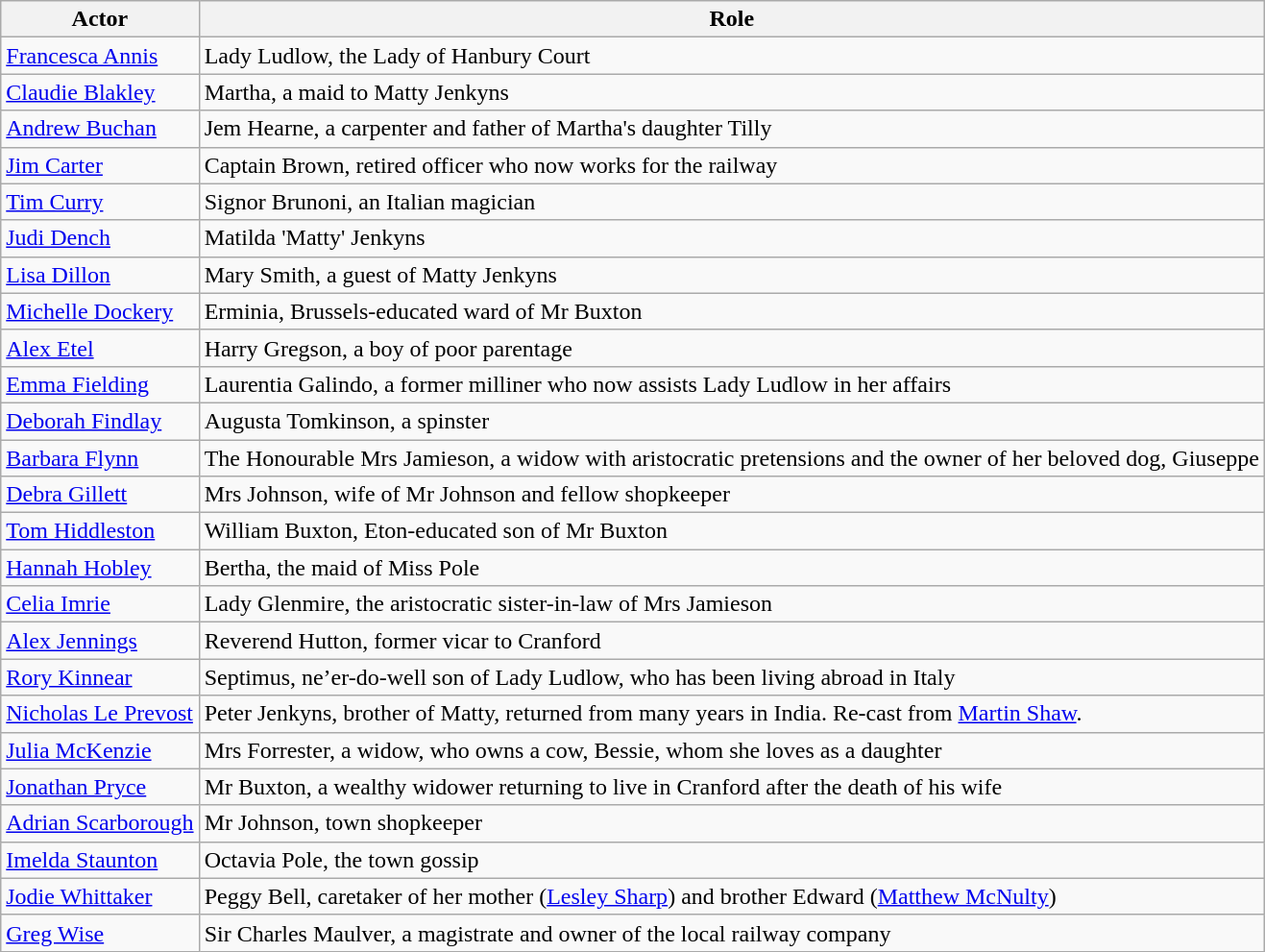<table class="wikitable sortable">
<tr>
<th>Actor</th>
<th>Role</th>
</tr>
<tr>
<td><a href='#'>Francesca Annis</a></td>
<td>Lady Ludlow, the Lady of Hanbury Court</td>
</tr>
<tr>
<td><a href='#'>Claudie Blakley</a></td>
<td>Martha, a maid to Matty Jenkyns</td>
</tr>
<tr>
<td><a href='#'>Andrew Buchan</a></td>
<td>Jem Hearne, a carpenter and father of Martha's daughter Tilly</td>
</tr>
<tr>
<td><a href='#'>Jim Carter</a></td>
<td>Captain Brown, retired officer who now works for the railway</td>
</tr>
<tr>
<td><a href='#'>Tim Curry</a></td>
<td>Signor Brunoni, an Italian magician</td>
</tr>
<tr>
<td><a href='#'>Judi Dench</a></td>
<td>Matilda 'Matty' Jenkyns</td>
</tr>
<tr>
<td><a href='#'>Lisa Dillon</a></td>
<td>Mary Smith, a guest of Matty Jenkyns</td>
</tr>
<tr>
<td><a href='#'>Michelle Dockery</a></td>
<td>Erminia, Brussels-educated ward of Mr Buxton</td>
</tr>
<tr>
<td><a href='#'>Alex Etel</a></td>
<td>Harry Gregson, a boy of poor parentage</td>
</tr>
<tr>
<td><a href='#'>Emma Fielding</a></td>
<td>Laurentia Galindo, a former milliner who now assists Lady Ludlow in her affairs</td>
</tr>
<tr>
<td><a href='#'>Deborah Findlay</a></td>
<td>Augusta Tomkinson, a spinster</td>
</tr>
<tr>
<td><a href='#'>Barbara Flynn</a></td>
<td>The Honourable Mrs Jamieson, a widow with aristocratic pretensions and the owner of her beloved dog, Giuseppe</td>
</tr>
<tr>
<td><a href='#'>Debra Gillett</a></td>
<td>Mrs Johnson, wife of Mr Johnson and fellow shopkeeper</td>
</tr>
<tr>
<td><a href='#'>Tom Hiddleston</a></td>
<td>William Buxton, Eton-educated son of Mr Buxton</td>
</tr>
<tr>
<td><a href='#'>Hannah Hobley</a></td>
<td>Bertha, the maid of Miss Pole</td>
</tr>
<tr>
<td><a href='#'>Celia Imrie</a></td>
<td>Lady Glenmire, the aristocratic sister-in-law of Mrs Jamieson</td>
</tr>
<tr>
<td><a href='#'>Alex Jennings</a></td>
<td>Reverend Hutton, former vicar to Cranford</td>
</tr>
<tr>
<td><a href='#'>Rory Kinnear</a></td>
<td>Septimus, ne’er-do-well son of Lady Ludlow, who has been living abroad in Italy</td>
</tr>
<tr>
<td><a href='#'>Nicholas Le Prevost</a></td>
<td>Peter Jenkyns, brother of Matty, returned from many years in India. Re-cast from <a href='#'>Martin Shaw</a>.</td>
</tr>
<tr>
<td><a href='#'>Julia McKenzie</a></td>
<td>Mrs Forrester, a widow, who owns a cow, Bessie, whom she loves as a daughter</td>
</tr>
<tr>
<td><a href='#'>Jonathan Pryce</a></td>
<td>Mr Buxton, a wealthy widower returning to live in Cranford after the death of his wife</td>
</tr>
<tr>
<td><a href='#'>Adrian Scarborough</a></td>
<td>Mr Johnson, town shopkeeper</td>
</tr>
<tr>
<td><a href='#'>Imelda Staunton</a></td>
<td>Octavia Pole, the town gossip</td>
</tr>
<tr>
<td><a href='#'>Jodie Whittaker</a></td>
<td>Peggy Bell, caretaker of her mother (<a href='#'>Lesley Sharp</a>) and brother Edward (<a href='#'>Matthew McNulty</a>)</td>
</tr>
<tr>
<td><a href='#'>Greg Wise</a></td>
<td>Sir Charles Maulver, a magistrate and owner of the local railway company</td>
</tr>
</table>
